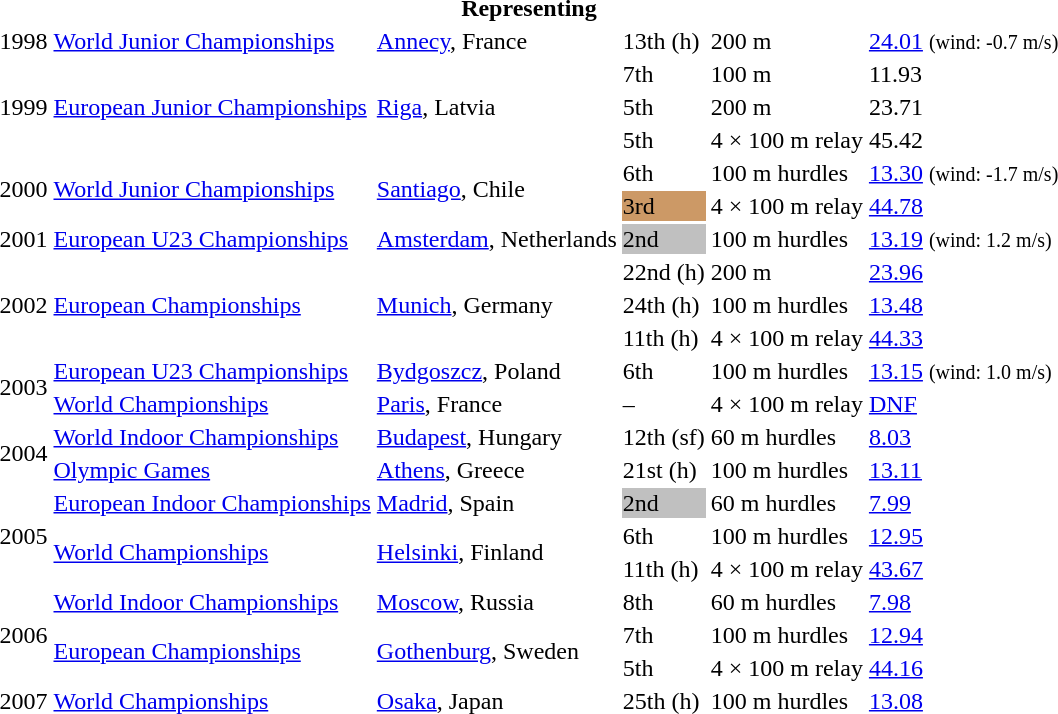<table>
<tr>
<th colspan="6">Representing </th>
</tr>
<tr>
<td>1998</td>
<td><a href='#'>World Junior Championships</a></td>
<td><a href='#'>Annecy</a>, France</td>
<td>13th (h)</td>
<td>200 m</td>
<td><a href='#'>24.01</a> <small>(wind: -0.7 m/s)</small></td>
</tr>
<tr>
<td rowspan=3>1999</td>
<td rowspan=3><a href='#'>European Junior Championships</a></td>
<td rowspan=3><a href='#'>Riga</a>, Latvia</td>
<td>7th</td>
<td>100 m</td>
<td>11.93</td>
</tr>
<tr>
<td>5th</td>
<td>200 m</td>
<td>23.71</td>
</tr>
<tr>
<td>5th</td>
<td>4 × 100 m relay</td>
<td>45.42</td>
</tr>
<tr>
<td rowspan=2>2000</td>
<td rowspan=2><a href='#'>World Junior Championships</a></td>
<td rowspan=2><a href='#'>Santiago</a>, Chile</td>
<td>6th</td>
<td>100 m hurdles</td>
<td><a href='#'>13.30</a> <small>(wind: -1.7 m/s)</small></td>
</tr>
<tr>
<td bgcolor=cc9966>3rd</td>
<td>4 × 100 m relay</td>
<td><a href='#'>44.78</a></td>
</tr>
<tr>
<td>2001</td>
<td><a href='#'>European U23 Championships</a></td>
<td><a href='#'>Amsterdam</a>, Netherlands</td>
<td bgcolor=silver>2nd</td>
<td>100 m hurdles</td>
<td><a href='#'>13.19</a> <small>(wind: 1.2 m/s)</small></td>
</tr>
<tr>
<td rowspan=3>2002</td>
<td rowspan=3><a href='#'>European Championships</a></td>
<td rowspan=3><a href='#'>Munich</a>, Germany</td>
<td>22nd (h)</td>
<td>200 m</td>
<td><a href='#'>23.96</a></td>
</tr>
<tr>
<td>24th (h)</td>
<td>100 m hurdles</td>
<td><a href='#'>13.48</a></td>
</tr>
<tr>
<td>11th (h)</td>
<td>4 × 100 m relay</td>
<td><a href='#'>44.33</a></td>
</tr>
<tr>
<td rowspan=2>2003</td>
<td><a href='#'>European U23 Championships</a></td>
<td><a href='#'>Bydgoszcz</a>, Poland</td>
<td>6th</td>
<td>100 m hurdles</td>
<td><a href='#'>13.15</a> <small>(wind: 1.0 m/s)</small></td>
</tr>
<tr>
<td><a href='#'>World Championships</a></td>
<td><a href='#'>Paris</a>, France</td>
<td>–</td>
<td>4 × 100 m relay</td>
<td><a href='#'>DNF</a></td>
</tr>
<tr>
<td rowspan=2>2004</td>
<td><a href='#'>World Indoor Championships</a></td>
<td><a href='#'>Budapest</a>, Hungary</td>
<td>12th (sf)</td>
<td>60 m hurdles</td>
<td><a href='#'>8.03</a></td>
</tr>
<tr>
<td><a href='#'>Olympic Games</a></td>
<td><a href='#'>Athens</a>, Greece</td>
<td>21st (h)</td>
<td>100 m hurdles</td>
<td><a href='#'>13.11</a></td>
</tr>
<tr>
<td rowspan=3>2005</td>
<td><a href='#'>European Indoor Championships</a></td>
<td><a href='#'>Madrid</a>, Spain</td>
<td bgcolor=silver>2nd</td>
<td>60 m hurdles</td>
<td><a href='#'>7.99</a></td>
</tr>
<tr>
<td rowspan=2><a href='#'>World Championships</a></td>
<td rowspan=2><a href='#'>Helsinki</a>, Finland</td>
<td>6th</td>
<td>100 m hurdles</td>
<td><a href='#'>12.95</a></td>
</tr>
<tr>
<td>11th (h)</td>
<td>4 × 100 m relay</td>
<td><a href='#'>43.67</a></td>
</tr>
<tr>
<td rowspan=3>2006</td>
<td><a href='#'>World Indoor Championships</a></td>
<td><a href='#'>Moscow</a>, Russia</td>
<td>8th</td>
<td>60 m hurdles</td>
<td><a href='#'>7.98</a></td>
</tr>
<tr>
<td rowspan=2><a href='#'>European Championships</a></td>
<td rowspan=2><a href='#'>Gothenburg</a>, Sweden</td>
<td>7th</td>
<td>100 m hurdles</td>
<td><a href='#'>12.94</a></td>
</tr>
<tr>
<td>5th</td>
<td>4 × 100 m relay</td>
<td><a href='#'>44.16</a></td>
</tr>
<tr>
<td>2007</td>
<td><a href='#'>World Championships</a></td>
<td><a href='#'>Osaka</a>, Japan</td>
<td>25th (h)</td>
<td>100 m hurdles</td>
<td><a href='#'>13.08</a></td>
</tr>
</table>
